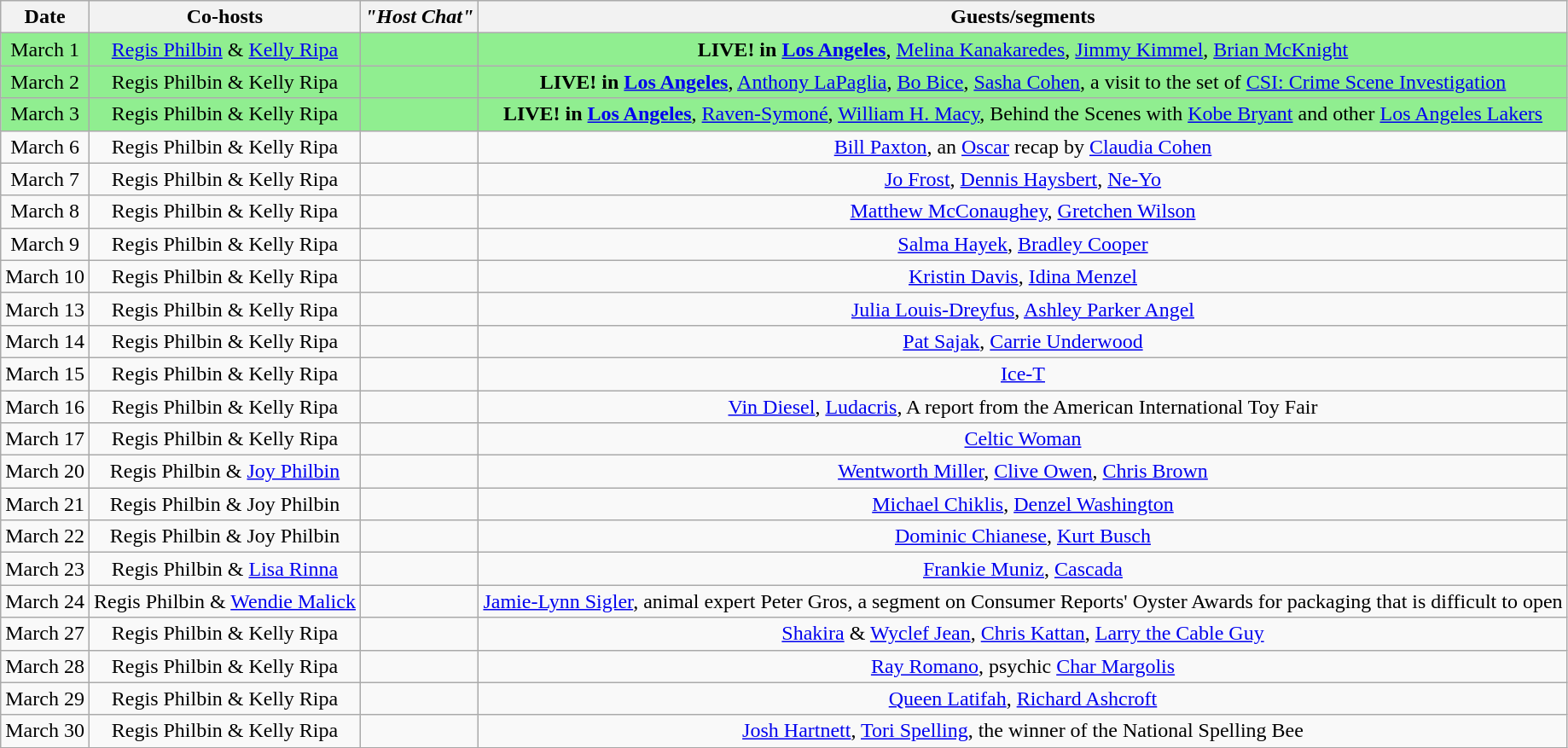<table class="wikitable sortable" style="text-align:center;">
<tr>
<th>Date</th>
<th>Co-hosts</th>
<th><em>"Host Chat"</em></th>
<th>Guests/segments</th>
</tr>
<tr style="background:lightgreen;">
<td>March 1</td>
<td><a href='#'>Regis Philbin</a> & <a href='#'>Kelly Ripa</a></td>
<td></td>
<td><strong>LIVE! in <a href='#'>Los Angeles</a></strong>, <a href='#'>Melina Kanakaredes</a>, <a href='#'>Jimmy Kimmel</a>, <a href='#'>Brian McKnight</a></td>
</tr>
<tr style="background:lightgreen;">
<td>March 2</td>
<td>Regis Philbin & Kelly Ripa</td>
<td></td>
<td><strong>LIVE! in <a href='#'>Los Angeles</a></strong>, <a href='#'>Anthony LaPaglia</a>, <a href='#'>Bo Bice</a>, <a href='#'>Sasha Cohen</a>, a visit to the set of <a href='#'>CSI: Crime Scene Investigation</a></td>
</tr>
<tr style="background:lightgreen;">
<td>March 3</td>
<td>Regis Philbin & Kelly Ripa</td>
<td></td>
<td><strong>LIVE! in <a href='#'>Los Angeles</a></strong>, <a href='#'>Raven-Symoné</a>, <a href='#'>William H. Macy</a>, Behind the Scenes with <a href='#'>Kobe Bryant</a> and other <a href='#'>Los Angeles Lakers</a></td>
</tr>
<tr>
<td>March 6</td>
<td>Regis Philbin & Kelly Ripa</td>
<td></td>
<td><a href='#'>Bill Paxton</a>, an <a href='#'>Oscar</a> recap by <a href='#'>Claudia Cohen</a></td>
</tr>
<tr>
<td>March 7</td>
<td>Regis Philbin & Kelly Ripa</td>
<td></td>
<td><a href='#'>Jo Frost</a>, <a href='#'>Dennis Haysbert</a>, <a href='#'>Ne-Yo</a></td>
</tr>
<tr>
<td>March 8</td>
<td>Regis Philbin & Kelly Ripa</td>
<td></td>
<td><a href='#'>Matthew McConaughey</a>, <a href='#'>Gretchen Wilson</a></td>
</tr>
<tr>
<td>March 9</td>
<td>Regis Philbin & Kelly Ripa</td>
<td></td>
<td><a href='#'>Salma Hayek</a>, <a href='#'>Bradley Cooper</a></td>
</tr>
<tr>
<td>March 10</td>
<td>Regis Philbin & Kelly Ripa</td>
<td></td>
<td><a href='#'>Kristin Davis</a>, <a href='#'>Idina Menzel</a></td>
</tr>
<tr>
<td>March 13</td>
<td>Regis Philbin & Kelly Ripa</td>
<td></td>
<td><a href='#'>Julia Louis-Dreyfus</a>, <a href='#'>Ashley Parker Angel</a></td>
</tr>
<tr>
<td>March 14</td>
<td>Regis Philbin & Kelly Ripa</td>
<td></td>
<td><a href='#'>Pat Sajak</a>, <a href='#'>Carrie Underwood</a></td>
</tr>
<tr>
<td>March 15</td>
<td>Regis Philbin & Kelly Ripa</td>
<td></td>
<td><a href='#'>Ice-T</a></td>
</tr>
<tr>
<td>March 16</td>
<td>Regis Philbin & Kelly Ripa</td>
<td></td>
<td><a href='#'>Vin Diesel</a>, <a href='#'>Ludacris</a>, A report from the American International Toy Fair</td>
</tr>
<tr>
<td>March 17</td>
<td>Regis Philbin & Kelly Ripa</td>
<td></td>
<td><a href='#'>Celtic Woman</a></td>
</tr>
<tr>
<td>March 20</td>
<td>Regis Philbin & <a href='#'>Joy Philbin</a></td>
<td></td>
<td><a href='#'>Wentworth Miller</a>, <a href='#'>Clive Owen</a>, <a href='#'>Chris Brown</a></td>
</tr>
<tr>
<td>March 21</td>
<td>Regis Philbin & Joy Philbin</td>
<td></td>
<td><a href='#'>Michael Chiklis</a>, <a href='#'>Denzel Washington</a></td>
</tr>
<tr>
<td>March 22</td>
<td>Regis Philbin & Joy Philbin</td>
<td></td>
<td><a href='#'>Dominic Chianese</a>, <a href='#'>Kurt Busch</a></td>
</tr>
<tr>
<td>March 23</td>
<td>Regis Philbin & <a href='#'>Lisa Rinna</a></td>
<td></td>
<td><a href='#'>Frankie Muniz</a>, <a href='#'>Cascada</a></td>
</tr>
<tr>
<td>March 24</td>
<td>Regis Philbin & <a href='#'>Wendie Malick</a></td>
<td></td>
<td><a href='#'>Jamie-Lynn Sigler</a>, animal expert Peter Gros, a segment on Consumer Reports' Oyster Awards for packaging that is difficult to open</td>
</tr>
<tr>
<td>March 27</td>
<td>Regis Philbin & Kelly Ripa</td>
<td></td>
<td><a href='#'>Shakira</a> & <a href='#'>Wyclef Jean</a>, <a href='#'>Chris Kattan</a>, <a href='#'>Larry the Cable Guy</a></td>
</tr>
<tr>
<td>March 28</td>
<td>Regis Philbin & Kelly Ripa</td>
<td></td>
<td><a href='#'>Ray Romano</a>, psychic <a href='#'>Char Margolis</a></td>
</tr>
<tr>
<td>March 29</td>
<td>Regis Philbin & Kelly Ripa</td>
<td></td>
<td><a href='#'>Queen Latifah</a>, <a href='#'>Richard Ashcroft</a></td>
</tr>
<tr>
<td>March 30</td>
<td>Regis Philbin & Kelly Ripa</td>
<td></td>
<td><a href='#'>Josh Hartnett</a>, <a href='#'>Tori Spelling</a>, the winner of the National Spelling Bee</td>
</tr>
</table>
